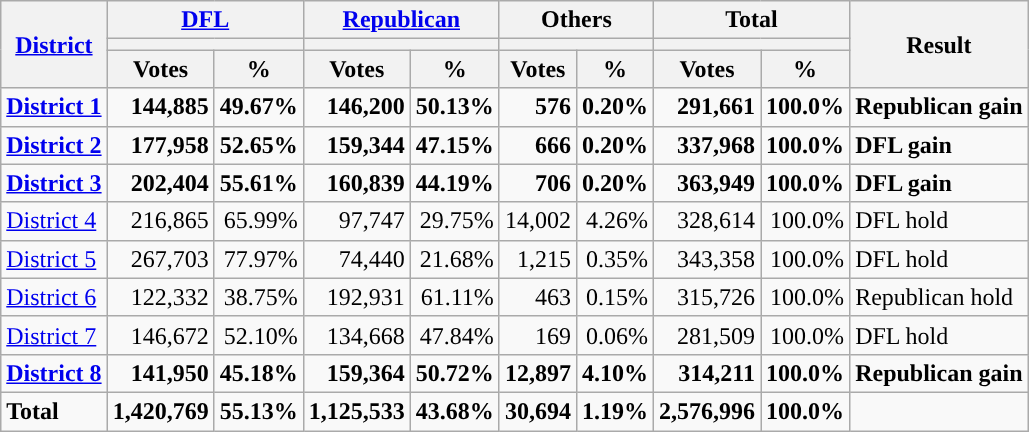<table class="wikitable plainrowheaders sortable" style="font-size:100%; text-align:right;">
<tr>
<th scope=col rowspan=3><a href='#'>District</a></th>
<th scope=col colspan=2><a href='#'>DFL</a></th>
<th scope=col colspan=2><a href='#'>Republican</a></th>
<th scope=col colspan=2>Others</th>
<th scope=col colspan=2>Total</th>
<th scope=col rowspan=3>Result</th>
</tr>
<tr>
<th scope=col colspan=2 style="background:"></th>
<th scope=col colspan=2 style="background:"></th>
<th scope=col colspan=2></th>
<th scope=col colspan=2></th>
</tr>
<tr>
<th scope=col data-sort-type="number">Votes</th>
<th scope=col data-sort-type="number">%</th>
<th scope=col data-sort-type="number">Votes</th>
<th scope=col data-sort-type="number">%</th>
<th scope=col data-sort-type="number">Votes</th>
<th scope=col data-sort-type="number">%</th>
<th scope=col data-sort-type="number">Votes</th>
<th scope=col data-sort-type="number">%</th>
</tr>
<tr>
<td align=left><strong><a href='#'>District 1</a></strong></td>
<td><strong>144,885</strong></td>
<td><strong>49.67%</strong></td>
<td><strong>146,200</strong></td>
<td><strong>50.13%</strong></td>
<td><strong>576</strong></td>
<td><strong>0.20%</strong></td>
<td><strong>291,661</strong></td>
<td><strong>100.0%</strong></td>
<td align=left><strong>Republican gain</strong></td>
</tr>
<tr>
<td align=left><strong><a href='#'>District 2</a></strong></td>
<td><strong>177,958</strong></td>
<td><strong>52.65%</strong></td>
<td><strong>159,344</strong></td>
<td><strong>47.15%</strong></td>
<td><strong>666</strong></td>
<td><strong>0.20%</strong></td>
<td><strong>337,968</strong></td>
<td><strong>100.0%</strong></td>
<td align=left><strong>DFL gain</strong></td>
</tr>
<tr>
<td align=left><strong><a href='#'>District 3</a></strong></td>
<td><strong>202,404</strong></td>
<td><strong>55.61%</strong></td>
<td><strong>160,839</strong></td>
<td><strong>44.19%</strong></td>
<td><strong>706</strong></td>
<td><strong>0.20%</strong></td>
<td><strong>363,949</strong></td>
<td><strong>100.0%</strong></td>
<td align=left><strong>DFL gain</strong></td>
</tr>
<tr>
<td align=left><a href='#'>District 4</a></td>
<td>216,865</td>
<td>65.99%</td>
<td>97,747</td>
<td>29.75%</td>
<td>14,002</td>
<td>4.26%</td>
<td>328,614</td>
<td>100.0%</td>
<td align=left>DFL hold</td>
</tr>
<tr>
<td align=left><a href='#'>District 5</a></td>
<td>267,703</td>
<td>77.97%</td>
<td>74,440</td>
<td>21.68%</td>
<td>1,215</td>
<td>0.35%</td>
<td>343,358</td>
<td>100.0%</td>
<td align=left>DFL hold</td>
</tr>
<tr>
<td align=left><a href='#'>District 6</a></td>
<td>122,332</td>
<td>38.75%</td>
<td>192,931</td>
<td>61.11%</td>
<td>463</td>
<td>0.15%</td>
<td>315,726</td>
<td>100.0%</td>
<td align=left>Republican hold</td>
</tr>
<tr>
<td align=left><a href='#'>District 7</a></td>
<td>146,672</td>
<td>52.10%</td>
<td>134,668</td>
<td>47.84%</td>
<td>169</td>
<td>0.06%</td>
<td>281,509</td>
<td>100.0%</td>
<td align=left>DFL hold</td>
</tr>
<tr>
<td align=left><strong><a href='#'>District 8</a></strong></td>
<td><strong>141,950</strong></td>
<td><strong>45.18%</strong></td>
<td><strong>159,364</strong></td>
<td><strong>50.72%</strong></td>
<td><strong>12,897</strong></td>
<td><strong>4.10%</strong></td>
<td><strong>314,211</strong></td>
<td><strong>100.0%</strong></td>
<td align=left><strong>Republican gain</strong></td>
</tr>
<tr class="sortbottom" style="font-weight:bold">
<td align=left>Total</td>
<td>1,420,769</td>
<td>55.13%</td>
<td>1,125,533</td>
<td>43.68%</td>
<td>30,694</td>
<td>1.19%</td>
<td>2,576,996</td>
<td>100.0%</td>
<td></td>
</tr>
</table>
